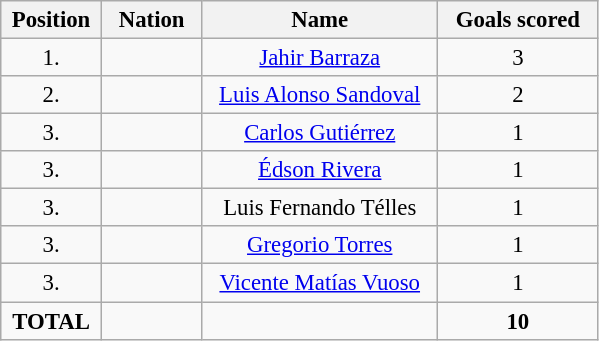<table class="wikitable" style="font-size: 95%; text-align: center;">
<tr>
<th width=60>Position</th>
<th width=60>Nation</th>
<th width=150>Name</th>
<th width=100>Goals scored</th>
</tr>
<tr>
<td>1.</td>
<td></td>
<td><a href='#'>Jahir Barraza</a></td>
<td>3</td>
</tr>
<tr>
<td>2.</td>
<td></td>
<td><a href='#'>Luis Alonso Sandoval</a></td>
<td>2</td>
</tr>
<tr>
<td>3.</td>
<td></td>
<td><a href='#'>Carlos Gutiérrez</a></td>
<td>1</td>
</tr>
<tr>
<td>3.</td>
<td></td>
<td><a href='#'>Édson Rivera</a></td>
<td>1</td>
</tr>
<tr>
<td>3.</td>
<td></td>
<td>Luis Fernando Télles</td>
<td>1</td>
</tr>
<tr>
<td>3.</td>
<td></td>
<td><a href='#'>Gregorio Torres</a></td>
<td>1</td>
</tr>
<tr>
<td>3.</td>
<td></td>
<td><a href='#'>Vicente Matías Vuoso</a></td>
<td>1</td>
</tr>
<tr>
<td><strong>TOTAL</strong></td>
<td></td>
<td></td>
<td><strong>10</strong></td>
</tr>
</table>
